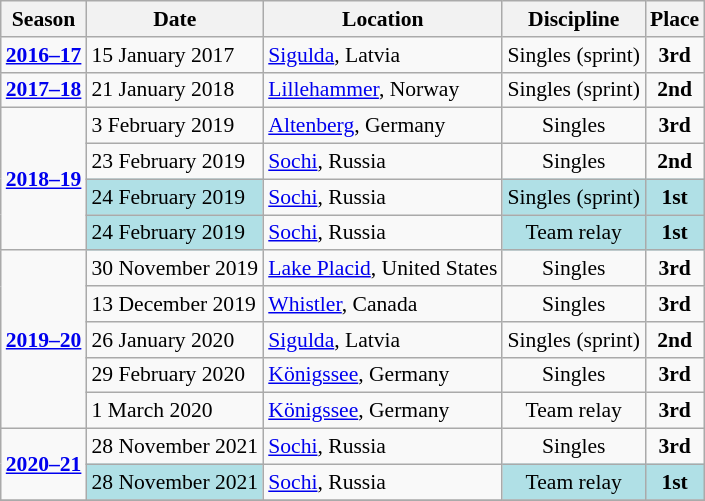<table class="wikitable sortable" style="font-size:90%" style="text-align:left">
<tr>
<th>Season</th>
<th>Date</th>
<th>Location</th>
<th>Discipline</th>
<th>Place</th>
</tr>
<tr>
<td rowspan=1 align=center><strong><a href='#'>2016–17</a></strong></td>
<td>15 January 2017</td>
<td> <a href='#'>Sigulda</a>, Latvia</td>
<td align=center>Singles (sprint)</td>
<td align=center><strong>3rd</strong></td>
</tr>
<tr>
<td rowspan=1 align=center><strong><a href='#'>2017–18</a></strong></td>
<td>21 January 2018</td>
<td> <a href='#'>Lillehammer</a>, Norway</td>
<td align=center>Singles (sprint)</td>
<td align=center><strong>2nd</strong></td>
</tr>
<tr>
<td rowspan=4 align=center><strong><a href='#'>2018–19</a></strong></td>
<td>3 February 2019</td>
<td> <a href='#'>Altenberg</a>, Germany</td>
<td align=center>Singles</td>
<td align=center><strong>3rd</strong></td>
</tr>
<tr>
<td>23 February 2019</td>
<td> <a href='#'>Sochi</a>, Russia</td>
<td align=center>Singles</td>
<td align=center><strong>2nd</strong></td>
</tr>
<tr>
<td bgcolor="#BOEOE6">24 February 2019</td>
<td> <a href='#'>Sochi</a>, Russia</td>
<td bgcolor="#BOEOE6" align=center>Singles (sprint)</td>
<td bgcolor="#BOEOE6" align=center><strong>1st</strong></td>
</tr>
<tr>
<td bgcolor="#BOEOE6">24 February 2019</td>
<td> <a href='#'>Sochi</a>, Russia</td>
<td bgcolor="#BOEOE6" align=center>Team relay</td>
<td bgcolor="#BOEOE6" align=center><strong>1st</strong></td>
</tr>
<tr>
<td rowspan=5 align=center><strong><a href='#'>2019–20</a></strong></td>
<td>30 November 2019</td>
<td> <a href='#'>Lake Placid</a>, United States</td>
<td align=center>Singles</td>
<td align=center><strong>3rd</strong></td>
</tr>
<tr>
<td>13 December 2019</td>
<td> <a href='#'>Whistler</a>, Canada</td>
<td align=center>Singles</td>
<td align=center><strong>3rd</strong></td>
</tr>
<tr>
<td>26 January 2020</td>
<td> <a href='#'>Sigulda</a>, Latvia</td>
<td align=center>Singles (sprint)</td>
<td align=center><strong>2nd</strong></td>
</tr>
<tr>
<td>29 February 2020</td>
<td> <a href='#'>Königssee</a>, Germany</td>
<td align=center>Singles</td>
<td align=center><strong>3rd</strong></td>
</tr>
<tr>
<td>1 March 2020</td>
<td> <a href='#'>Königssee</a>, Germany</td>
<td align=center>Team relay</td>
<td align=center><strong>3rd</strong></td>
</tr>
<tr>
<td rowspan=2 align=center><strong><a href='#'>2020–21</a></strong></td>
<td>28 November 2021</td>
<td> <a href='#'>Sochi</a>, Russia</td>
<td align=center>Singles</td>
<td align=center><strong>3rd</strong></td>
</tr>
<tr>
<td bgcolor="#BOEOE6">28 November 2021</td>
<td> <a href='#'>Sochi</a>, Russia</td>
<td bgcolor="#BOEOE6" align=center>Team relay</td>
<td bgcolor="#BOEOE6" align=center><strong>1st</strong></td>
</tr>
<tr>
</tr>
</table>
